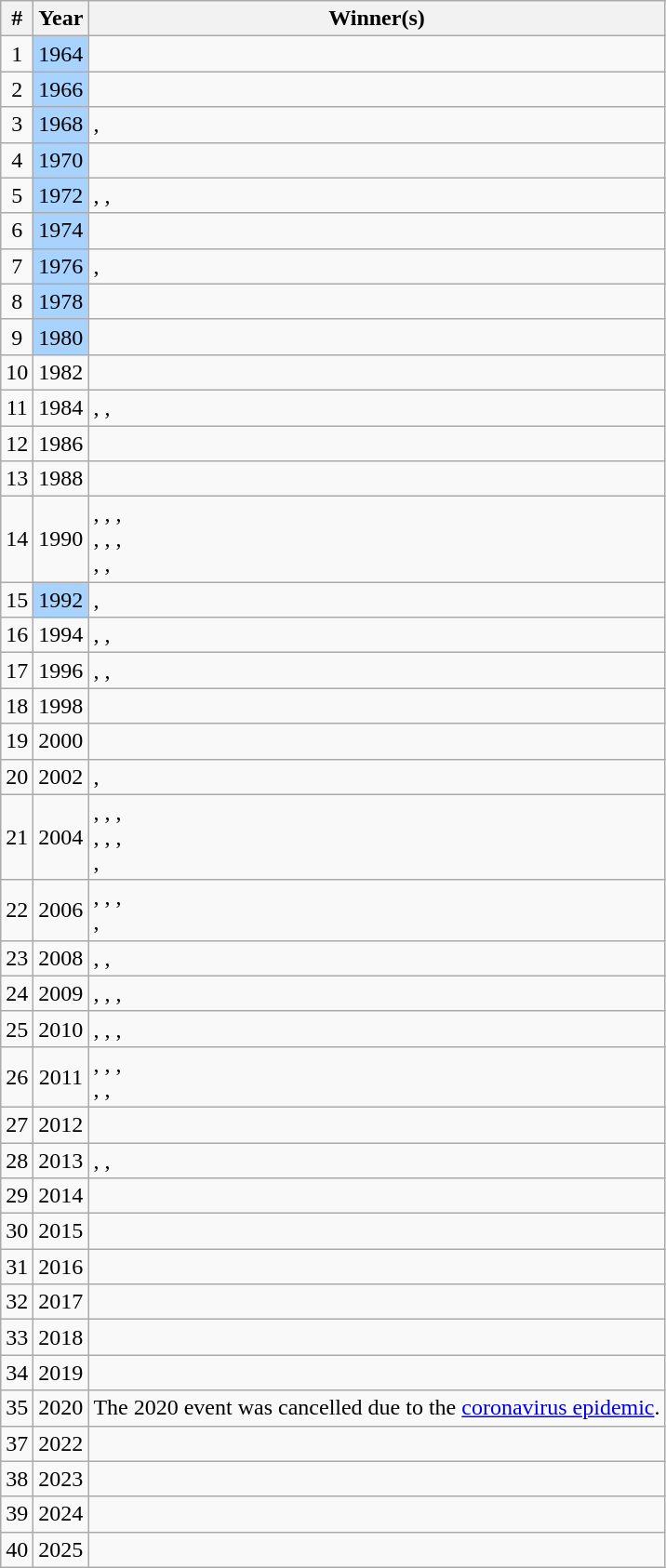<table class="wikitable" style="text-align:center;">
<tr>
<th>#</th>
<th>Year</th>
<th>Winner(s)</th>
</tr>
<tr>
<td>1</td>
<td bgcolor=#A8D3FF>1964</td>
<td align="left"></td>
</tr>
<tr>
<td>2</td>
<td bgcolor=#A8D3FF>1966</td>
<td align="left"></td>
</tr>
<tr>
<td>3</td>
<td bgcolor=#A8D3FF>1968</td>
<td align="left">, </td>
</tr>
<tr>
<td>4</td>
<td bgcolor=#A8D3FF>1970</td>
<td align="left"></td>
</tr>
<tr>
<td>5</td>
<td bgcolor=#A8D3FF>1972</td>
<td align="left">, , </td>
</tr>
<tr>
<td>6</td>
<td bgcolor=#A8D3FF>1974</td>
<td align="left"></td>
</tr>
<tr>
<td>7</td>
<td bgcolor=#A8D3FF>1976</td>
<td align="left">, </td>
</tr>
<tr>
<td>8</td>
<td bgcolor=#A8D3FF>1978</td>
<td align="left"></td>
</tr>
<tr>
<td>9</td>
<td bgcolor=#A8D3FF>1980</td>
<td align="left"></td>
</tr>
<tr>
<td>10</td>
<td>1982</td>
<td align="left"></td>
</tr>
<tr>
<td>11</td>
<td>1984</td>
<td align="left">, , </td>
</tr>
<tr>
<td>12</td>
<td>1986</td>
<td align="left"></td>
</tr>
<tr>
<td>13</td>
<td>1988</td>
<td align="left"></td>
</tr>
<tr>
<td>14</td>
<td>1990</td>
<td align="left">, , ,<br>, , ,<br>, , </td>
</tr>
<tr>
<td>15</td>
<td bgcolor=#A8D3FF>1992</td>
<td align="left">, </td>
</tr>
<tr>
<td>16</td>
<td>1994</td>
<td align="left">, , </td>
</tr>
<tr>
<td>17</td>
<td>1996</td>
<td align="left">, , </td>
</tr>
<tr>
<td>18</td>
<td>1998</td>
<td align="left"></td>
</tr>
<tr>
<td>19</td>
<td>2000</td>
<td align="left"></td>
</tr>
<tr>
<td>20</td>
<td>2002</td>
<td align="left">, </td>
</tr>
<tr>
<td>21</td>
<td>2004</td>
<td align="left">, ,  ,<br>, , ,<br>, </td>
</tr>
<tr>
<td>22</td>
<td>2006</td>
<td align="left">, , ,<br>, </td>
</tr>
<tr>
<td>23</td>
<td>2008</td>
<td align="left">, , </td>
</tr>
<tr>
<td>24</td>
<td>2009</td>
<td align="left">, , , </td>
</tr>
<tr>
<td>25</td>
<td>2010</td>
<td align="left">, , ,<br> </td>
</tr>
<tr>
<td>26</td>
<td>2011</td>
<td align="left">, , ,<br>, , </td>
</tr>
<tr>
<td>27</td>
<td>2012</td>
<td align="left"></td>
</tr>
<tr>
<td>28</td>
<td>2013</td>
<td align="left">, , </td>
</tr>
<tr>
<td>29</td>
<td>2014</td>
<td align="left"></td>
</tr>
<tr>
<td>30</td>
<td>2015</td>
<td align="left"></td>
</tr>
<tr>
<td>31</td>
<td>2016</td>
<td align="left"></td>
</tr>
<tr>
<td>32</td>
<td>2017</td>
<td align="left"></td>
</tr>
<tr>
<td>33</td>
<td>2018</td>
<td align="left"></td>
</tr>
<tr>
<td>34</td>
<td>2019</td>
<td align="left"></td>
</tr>
<tr>
<td>35</td>
<td>2020</td>
<td align="left">The 2020 event was cancelled due to the <a href='#'>coronavirus epidemic</a>.</td>
</tr>
<tr>
<td>37</td>
<td>2022</td>
<td align="left"></td>
</tr>
<tr>
<td>38</td>
<td>2023</td>
<td align="left"></td>
</tr>
<tr>
<td>39</td>
<td>2024</td>
<td align="left"></td>
</tr>
<tr>
<td>40</td>
<td>2025</td>
<td align="left"></td>
</tr>
</table>
